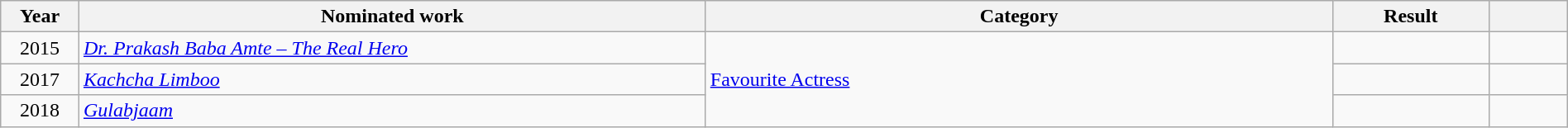<table class="wikitable sortable" width="100%">
<tr>
<th width="5%">Year</th>
<th width="40%">Nominated work</th>
<th width="40%">Category</th>
<th width="10%">Result</th>
<th width="5%"></th>
</tr>
<tr>
<td style="text-align:center;">2015</td>
<td><em><a href='#'>Dr. Prakash Baba Amte – The Real Hero</a></em></td>
<td rowspan="3"><a href='#'>Favourite Actress</a></td>
<td></td>
<td style="text-align:center;"></td>
</tr>
<tr>
<td style="text-align:center;">2017</td>
<td><em><a href='#'>Kachcha Limboo</a></em></td>
<td></td>
<td style="text-align:center;"></td>
</tr>
<tr>
<td style="text-align:center;">2018</td>
<td><em><a href='#'>Gulabjaam</a></em></td>
<td></td>
<td style="text-align:center;"></td>
</tr>
</table>
